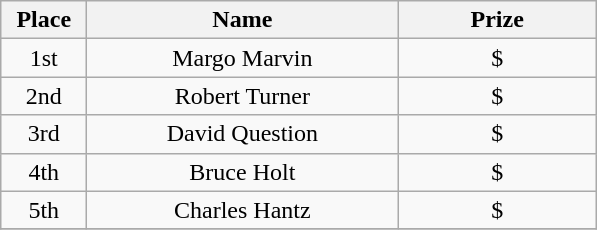<table class="wikitable">
<tr>
<th width="50">Place</th>
<th width="200">Name</th>
<th width="125">Prize</th>
</tr>
<tr>
<td align = "center">1st</td>
<td align = "center">Margo Marvin</td>
<td align = "center">$</td>
</tr>
<tr>
<td align = "center">2nd</td>
<td align = "center">Robert Turner</td>
<td align = "center">$</td>
</tr>
<tr>
<td align = "center">3rd</td>
<td align = "center">David Question</td>
<td align = "center">$</td>
</tr>
<tr>
<td align = "center">4th</td>
<td align = "center">Bruce Holt</td>
<td align = "center">$</td>
</tr>
<tr>
<td align = "center">5th</td>
<td align = "center">Charles Hantz</td>
<td align = "center">$</td>
</tr>
<tr>
</tr>
</table>
